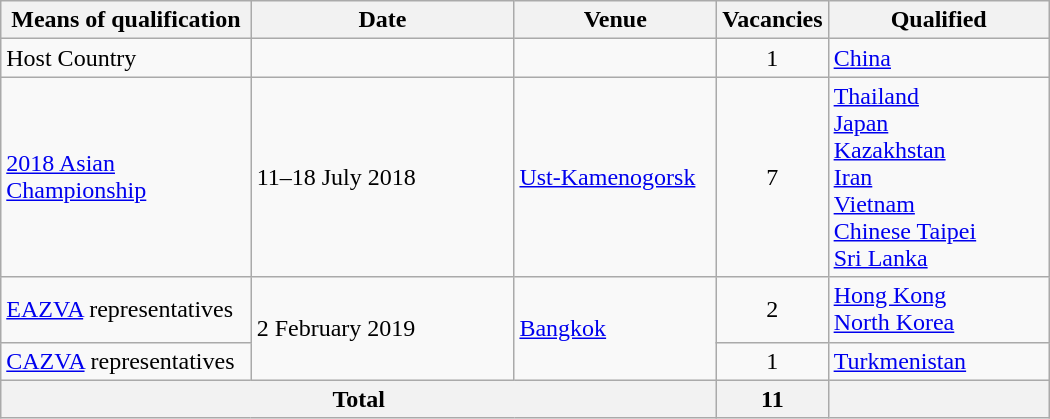<table class="wikitable" width=700>
<tr>
<th width=25%>Means of qualification</th>
<th width=27%>Date</th>
<th width=20%>Venue</th>
<th width=6%>Vacancies</th>
<th width=22%>Qualified</th>
</tr>
<tr>
<td>Host Country</td>
<td></td>
<td></td>
<td style="text-align:center;">1</td>
<td> <a href='#'>China</a></td>
</tr>
<tr>
<td><a href='#'>2018 Asian Championship</a></td>
<td>11–18 July 2018</td>
<td> <a href='#'>Ust-Kamenogorsk</a></td>
<td style="text-align:center;">7</td>
<td> <a href='#'>Thailand</a><br> <a href='#'>Japan</a><br> <a href='#'>Kazakhstan</a><br> <a href='#'>Iran</a><br> <a href='#'>Vietnam</a><br> <a href='#'>Chinese Taipei</a><br> <a href='#'>Sri Lanka</a></td>
</tr>
<tr>
<td><a href='#'>EAZVA</a> representatives</td>
<td rowspan=2>2 February 2019</td>
<td rowspan=2> <a href='#'>Bangkok</a></td>
<td style="text-align:center;">2</td>
<td> <a href='#'>Hong Kong</a><br> <a href='#'>North Korea</a></td>
</tr>
<tr>
<td><a href='#'>CAZVA</a> representatives</td>
<td style="text-align:center;">1</td>
<td> <a href='#'>Turkmenistan</a></td>
</tr>
<tr>
<th colspan="3">Total</th>
<th>11</th>
<th></th>
</tr>
</table>
